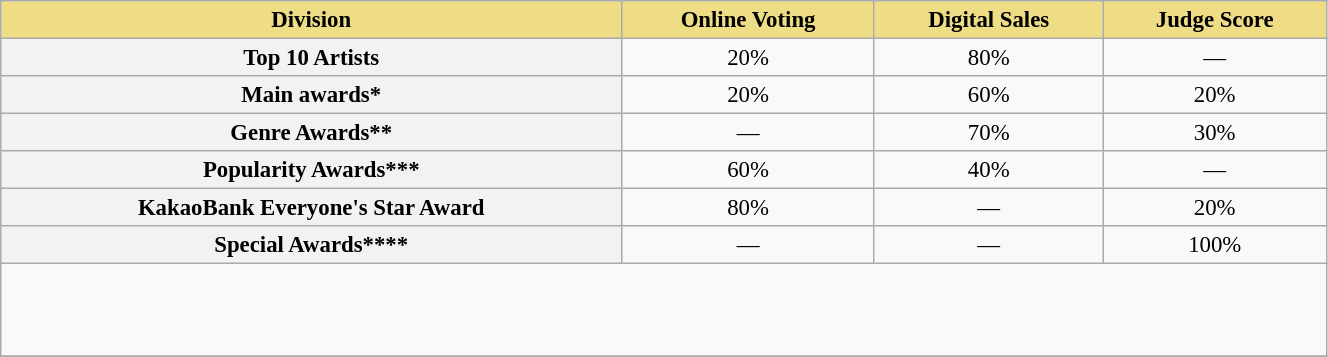<table class="wikitable" style="width:70%; text-align:center; font-size:95%">
<tr>
<th style="background:#EEDD85;" ! align="center">Division</th>
<th style="background:#EEDD85;" ! align="center">Online Voting</th>
<th style="background:#EEDD85;" ! align="center">Digital Sales</th>
<th style="background:#EEDD85;" ! align="center">Judge Score</th>
</tr>
<tr>
<th>Top 10 Artists</th>
<td>20%</td>
<td>80%</td>
<td>—</td>
</tr>
<tr>
<th>Main awards*</th>
<td>20%</td>
<td>60%</td>
<td>20%</td>
</tr>
<tr>
<th>Genre Awards**</th>
<td>—</td>
<td>70%</td>
<td>30%</td>
</tr>
<tr>
<th>Popularity Awards***</th>
<td>60%</td>
<td>40%</td>
<td>—</td>
</tr>
<tr>
<th>KakaoBank Everyone's Star Award</th>
<td>80%</td>
<td>—</td>
<td>20%</td>
</tr>
<tr>
<th>Special Awards****</th>
<td>—</td>
<td>—</td>
<td>100%</td>
</tr>
<tr>
<td colspan="4" align="left"><br><br><br></td>
</tr>
<tr>
</tr>
</table>
